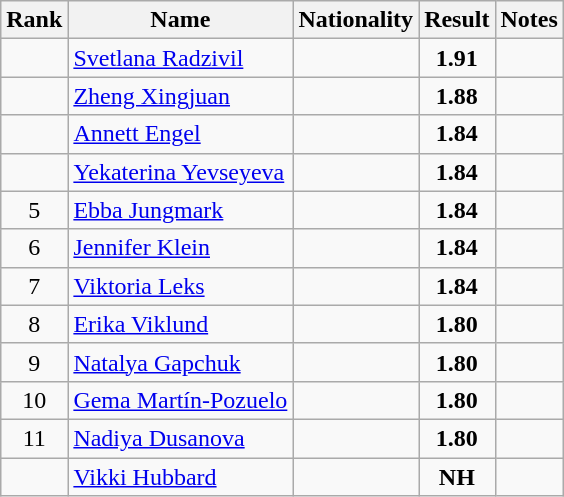<table class="wikitable sortable" style="text-align:center">
<tr>
<th>Rank</th>
<th>Name</th>
<th>Nationality</th>
<th>Result</th>
<th>Notes</th>
</tr>
<tr>
<td></td>
<td align=left><a href='#'>Svetlana Radzivil</a></td>
<td align=left></td>
<td><strong>1.91</strong></td>
<td></td>
</tr>
<tr>
<td></td>
<td align=left><a href='#'>Zheng Xingjuan</a></td>
<td align=left></td>
<td><strong>1.88</strong></td>
<td></td>
</tr>
<tr>
<td></td>
<td align=left><a href='#'>Annett Engel</a></td>
<td align=left></td>
<td><strong>1.84</strong></td>
<td></td>
</tr>
<tr>
<td></td>
<td align=left><a href='#'>Yekaterina Yevseyeva</a></td>
<td align=left></td>
<td><strong>1.84</strong></td>
<td></td>
</tr>
<tr>
<td>5</td>
<td align=left><a href='#'>Ebba Jungmark</a></td>
<td align=left></td>
<td><strong>1.84</strong></td>
<td></td>
</tr>
<tr>
<td>6</td>
<td align=left><a href='#'>Jennifer Klein</a></td>
<td align=left></td>
<td><strong>1.84</strong></td>
<td></td>
</tr>
<tr>
<td>7</td>
<td align=left><a href='#'>Viktoria Leks</a></td>
<td align=left></td>
<td><strong>1.84</strong></td>
<td></td>
</tr>
<tr>
<td>8</td>
<td align=left><a href='#'>Erika Viklund</a></td>
<td align=left></td>
<td><strong>1.80</strong></td>
<td></td>
</tr>
<tr>
<td>9</td>
<td align=left><a href='#'>Natalya Gapchuk</a></td>
<td align=left></td>
<td><strong>1.80</strong></td>
<td></td>
</tr>
<tr>
<td>10</td>
<td align=left><a href='#'>Gema Martín-Pozuelo</a></td>
<td align=left></td>
<td><strong>1.80</strong></td>
<td></td>
</tr>
<tr>
<td>11</td>
<td align=left><a href='#'>Nadiya Dusanova</a></td>
<td align=left></td>
<td><strong>1.80</strong></td>
<td></td>
</tr>
<tr>
<td></td>
<td align=left><a href='#'>Vikki Hubbard</a></td>
<td align=left></td>
<td><strong>NH</strong></td>
<td></td>
</tr>
</table>
